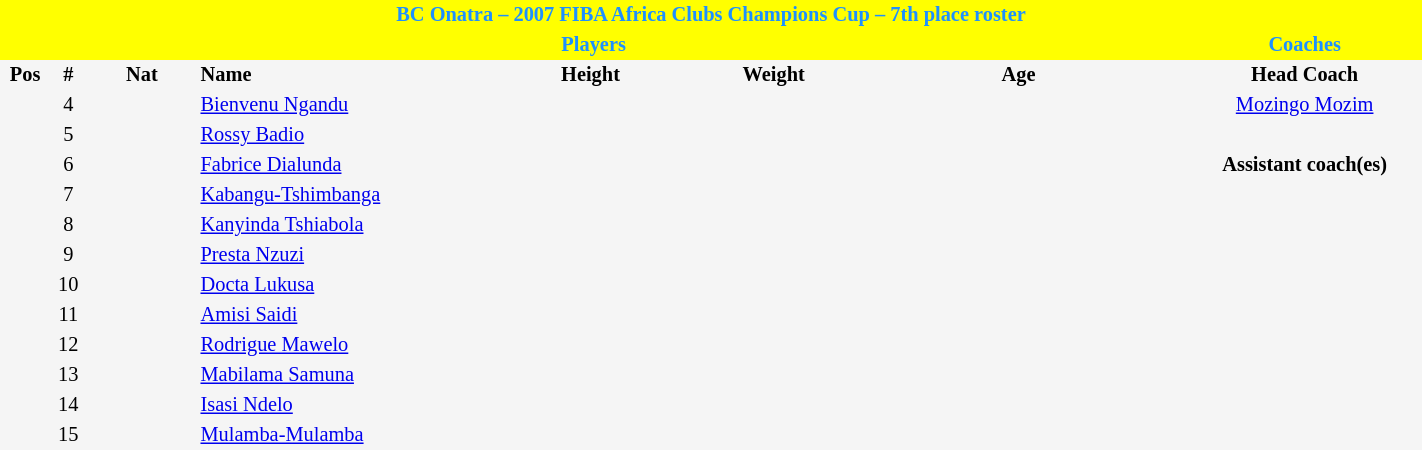<table border=0 cellpadding=2 cellspacing=0  |- bgcolor=#f5f5f5 style="text-align:center; font-size:85%;" width=75%>
<tr>
<td colspan="8" style="background: yellow; color: #1e90ff"><strong>BC Onatra – 2007 FIBA Africa Clubs Champions Cup – 7th place roster</strong></td>
</tr>
<tr>
<td colspan="7" style="background: yellow; color: #1e90ff"><strong>Players</strong></td>
<td style="background: yellow; color: #1e90ff"><strong>Coaches</strong></td>
</tr>
<tr style="background=#f5f5f5; color: black">
<th width=5px>Pos</th>
<th width=5px>#</th>
<th width=50px>Nat</th>
<th width=135px align=left>Name</th>
<th width=100px>Height</th>
<th width=70px>Weight</th>
<th width=160px>Age</th>
<th width=110px>Head Coach</th>
</tr>
<tr>
<td></td>
<td>4</td>
<td></td>
<td align=left><a href='#'>Bienvenu Ngandu</a></td>
<td></td>
<td></td>
<td><span></span></td>
<td> <a href='#'>Mozingo Mozim</a></td>
</tr>
<tr>
<td></td>
<td>5</td>
<td></td>
<td align=left><a href='#'>Rossy Badio</a></td>
<td></td>
<td></td>
<td><span></span></td>
</tr>
<tr>
<td></td>
<td>6</td>
<td></td>
<td align=left><a href='#'>Fabrice Dialunda</a></td>
<td></td>
<td></td>
<td><span></span></td>
<td><strong>Assistant coach(es)</strong></td>
</tr>
<tr>
<td></td>
<td>7</td>
<td></td>
<td align=left><a href='#'>Kabangu-Tshimbanga</a></td>
<td></td>
<td></td>
<td><span></span></td>
</tr>
<tr>
<td></td>
<td>8</td>
<td></td>
<td align=left><a href='#'>Kanyinda Tshiabola</a></td>
<td></td>
<td></td>
<td><span></span></td>
<td></td>
</tr>
<tr>
<td></td>
<td>9</td>
<td></td>
<td align=left><a href='#'>Presta Nzuzi</a></td>
<td></td>
<td></td>
<td><span></span></td>
</tr>
<tr>
<td></td>
<td>10</td>
<td></td>
<td align=left><a href='#'>Docta Lukusa</a></td>
<td></td>
<td></td>
<td><span></span></td>
</tr>
<tr>
<td></td>
<td>11</td>
<td></td>
<td align=left><a href='#'>Amisi Saidi</a></td>
<td></td>
<td></td>
<td><span></span></td>
</tr>
<tr>
<td></td>
<td>12</td>
<td></td>
<td align=left><a href='#'>Rodrigue Mawelo</a></td>
<td></td>
<td></td>
<td><span></span></td>
</tr>
<tr>
<td></td>
<td>13</td>
<td></td>
<td align=left><a href='#'>Mabilama Samuna</a></td>
<td></td>
<td></td>
<td><span></span></td>
<td></td>
</tr>
<tr>
<td></td>
<td>14</td>
<td></td>
<td align=left><a href='#'>Isasi Ndelo</a></td>
<td></td>
<td></td>
<td><span></span></td>
<td></td>
</tr>
<tr>
<td></td>
<td>15</td>
<td></td>
<td align=left><a href='#'>Mulamba-Mulamba</a></td>
<td></td>
<td></td>
<td><span></span></td>
</tr>
</table>
